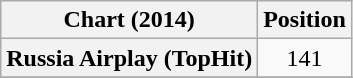<table class="wikitable plainrowheaders">
<tr>
<th>Chart (2014)</th>
<th>Position</th>
</tr>
<tr>
<th scope="row">Russia Airplay (TopHit)</th>
<td style="text-align:center;">141</td>
</tr>
<tr>
</tr>
</table>
